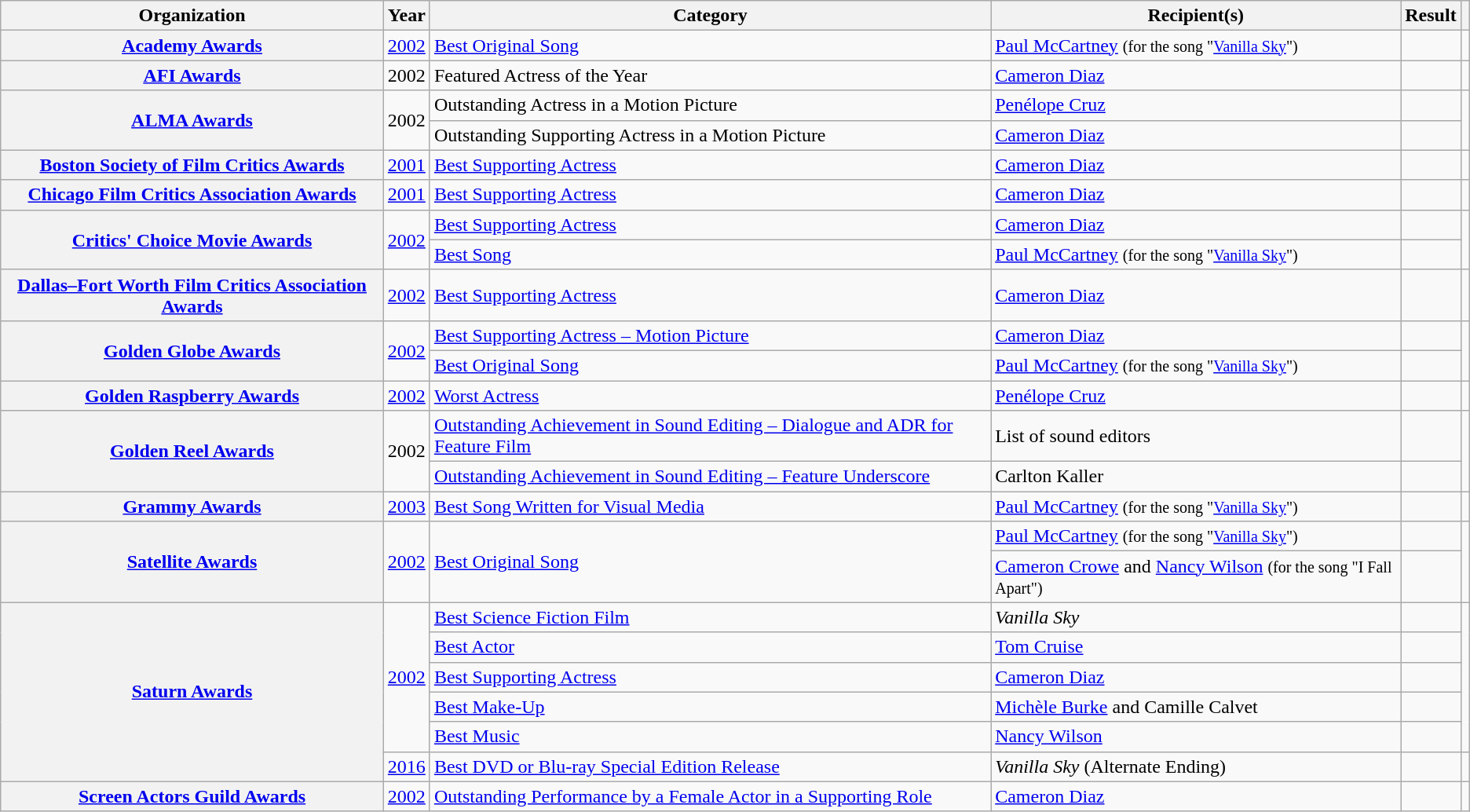<table class="wikitable sortable plainrowheaders">
<tr>
<th scope="col">Organization</th>
<th scope="col">Year</th>
<th scope="col">Category</th>
<th scope="col">Recipient(s)</th>
<th scope="col">Result</th>
<th scope="col" class="unsortable"></th>
</tr>
<tr>
<th scope="row"><a href='#'>Academy Awards</a></th>
<td><a href='#'>2002</a></td>
<td><a href='#'>Best Original Song</a></td>
<td><a href='#'>Paul McCartney</a> <small>(for the song "<a href='#'>Vanilla Sky</a>")</small></td>
<td></td>
<td></td>
</tr>
<tr>
<th scope="row"><a href='#'>AFI Awards</a></th>
<td>2002</td>
<td>Featured Actress of the Year</td>
<td><a href='#'>Cameron Diaz</a></td>
<td></td>
<td></td>
</tr>
<tr>
<th scope="row" rowspan="2"><a href='#'>ALMA Awards</a></th>
<td rowspan="2">2002</td>
<td>Outstanding Actress in a Motion Picture</td>
<td><a href='#'>Penélope Cruz</a></td>
<td></td>
<td rowspan="2"></td>
</tr>
<tr>
<td>Outstanding Supporting Actress in a Motion Picture</td>
<td><a href='#'>Cameron Diaz</a></td>
<td></td>
</tr>
<tr>
<th scope="row"><a href='#'>Boston Society of Film Critics Awards</a></th>
<td><a href='#'>2001</a></td>
<td><a href='#'>Best Supporting Actress</a></td>
<td><a href='#'>Cameron Diaz</a></td>
<td></td>
<td></td>
</tr>
<tr>
<th scope="row"><a href='#'>Chicago Film Critics Association Awards</a></th>
<td><a href='#'>2001</a></td>
<td><a href='#'>Best Supporting Actress</a></td>
<td><a href='#'>Cameron Diaz</a></td>
<td></td>
<td></td>
</tr>
<tr>
<th scope="row" rowspan="2"><a href='#'>Critics' Choice Movie Awards</a></th>
<td rowspan="2"><a href='#'>2002</a></td>
<td><a href='#'>Best Supporting Actress</a></td>
<td><a href='#'>Cameron Diaz</a></td>
<td></td>
<td rowspan="2"></td>
</tr>
<tr>
<td><a href='#'>Best Song</a></td>
<td><a href='#'>Paul McCartney</a> <small>(for the song "<a href='#'>Vanilla Sky</a>")</small></td>
<td></td>
</tr>
<tr>
<th scope="row"><a href='#'>Dallas–Fort Worth Film Critics Association Awards</a></th>
<td><a href='#'>2002</a></td>
<td><a href='#'>Best Supporting Actress</a></td>
<td><a href='#'>Cameron Diaz</a></td>
<td></td>
<td></td>
</tr>
<tr>
<th scope="row" rowspan="2"><a href='#'>Golden Globe Awards</a></th>
<td rowspan="2"><a href='#'>2002</a></td>
<td><a href='#'>Best Supporting Actress – Motion Picture</a></td>
<td><a href='#'>Cameron Diaz</a></td>
<td></td>
<td rowspan="2"></td>
</tr>
<tr>
<td><a href='#'>Best Original Song</a></td>
<td><a href='#'>Paul McCartney</a> <small>(for the song "<a href='#'>Vanilla Sky</a>")</small></td>
<td></td>
</tr>
<tr>
<th scope="row"><a href='#'>Golden Raspberry Awards</a></th>
<td><a href='#'>2002</a></td>
<td><a href='#'>Worst Actress</a></td>
<td><a href='#'>Penélope Cruz</a></td>
<td></td>
<td></td>
</tr>
<tr>
<th scope="row" rowspan="2"><a href='#'>Golden Reel Awards</a></th>
<td rowspan="2">2002</td>
<td><a href='#'>Outstanding Achievement in Sound Editing – Dialogue and ADR for Feature Film</a></td>
<td>List of sound editors</td>
<td></td>
<td rowspan="2"></td>
</tr>
<tr>
<td><a href='#'>Outstanding Achievement in Sound Editing – Feature Underscore</a></td>
<td>Carlton Kaller</td>
<td></td>
</tr>
<tr>
<th scope="row"><a href='#'>Grammy Awards</a></th>
<td><a href='#'>2003</a></td>
<td><a href='#'>Best Song Written for Visual Media</a></td>
<td><a href='#'>Paul McCartney</a> <small>(for the song "<a href='#'>Vanilla Sky</a>")</small></td>
<td></td>
<td></td>
</tr>
<tr>
<th scope="row" rowspan="2"><a href='#'>Satellite Awards</a></th>
<td rowspan="2"><a href='#'>2002</a></td>
<td rowspan="2"><a href='#'>Best Original Song</a></td>
<td><a href='#'>Paul McCartney</a> <small>(for the song "<a href='#'>Vanilla Sky</a>")</small></td>
<td></td>
<td rowspan="2"></td>
</tr>
<tr>
<td><a href='#'>Cameron Crowe</a> and <a href='#'>Nancy Wilson</a> <small>(for the song "I Fall Apart")</small></td>
<td></td>
</tr>
<tr>
<th scope="row" rowspan="6"><a href='#'>Saturn Awards</a></th>
<td rowspan="5"><a href='#'>2002</a></td>
<td><a href='#'>Best Science Fiction Film</a></td>
<td><em>Vanilla Sky</em></td>
<td></td>
<td rowspan="5"></td>
</tr>
<tr>
<td><a href='#'>Best Actor</a></td>
<td><a href='#'>Tom Cruise</a></td>
<td></td>
</tr>
<tr>
<td><a href='#'>Best Supporting Actress</a></td>
<td><a href='#'>Cameron Diaz</a></td>
<td></td>
</tr>
<tr>
<td><a href='#'>Best Make-Up</a></td>
<td><a href='#'>Michèle Burke</a> and Camille Calvet</td>
<td></td>
</tr>
<tr>
<td><a href='#'>Best Music</a></td>
<td><a href='#'>Nancy Wilson</a></td>
<td></td>
</tr>
<tr>
<td><a href='#'>2016</a></td>
<td><a href='#'>Best DVD or Blu-ray Special Edition Release</a></td>
<td><em>Vanilla Sky</em> (Alternate Ending)</td>
<td></td>
<td></td>
</tr>
<tr>
<th scope="row"><a href='#'>Screen Actors Guild Awards</a></th>
<td><a href='#'>2002</a></td>
<td><a href='#'>Outstanding Performance by a Female Actor in a Supporting Role</a></td>
<td><a href='#'>Cameron Diaz</a></td>
<td></td>
<td></td>
</tr>
</table>
